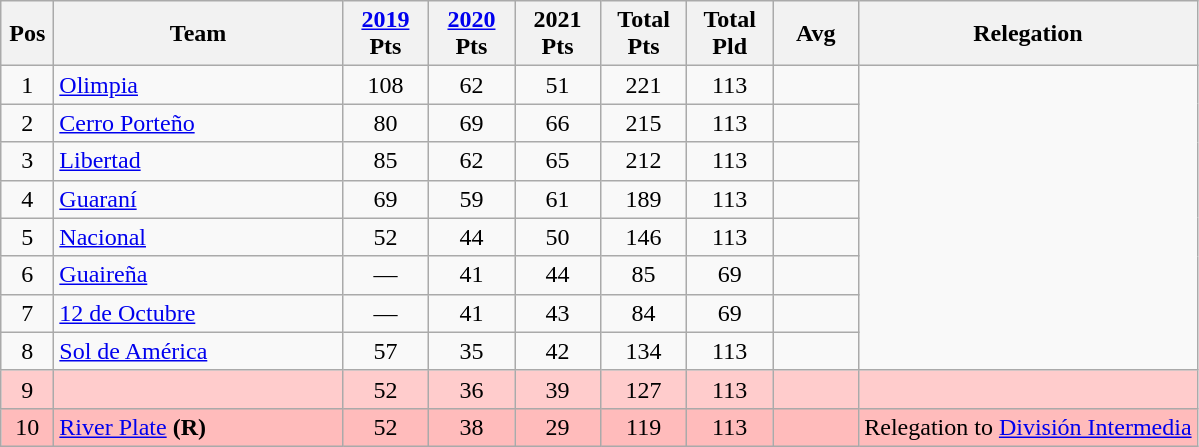<table class="wikitable" style="text-align:center">
<tr>
<th width=28>Pos<br></th>
<th width=185>Team<br></th>
<th width=50><a href='#'>2019</a><br>Pts</th>
<th width=50><a href='#'>2020</a><br>Pts</th>
<th width=50>2021<br>Pts</th>
<th width=50>Total<br>Pts</th>
<th width=50>Total<br>Pld</th>
<th width=50>Avg</th>
<th>Relegation</th>
</tr>
<tr>
<td>1</td>
<td align="left"><a href='#'>Olimpia</a></td>
<td>108</td>
<td>62</td>
<td>51</td>
<td>221</td>
<td>113</td>
<td><strong></strong></td>
<td rowspan=8></td>
</tr>
<tr>
<td>2</td>
<td align="left"><a href='#'>Cerro Porteño</a></td>
<td>80</td>
<td>69</td>
<td>66</td>
<td>215</td>
<td>113</td>
<td><strong></strong></td>
</tr>
<tr>
<td>3</td>
<td align="left"><a href='#'>Libertad</a></td>
<td>85</td>
<td>62</td>
<td>65</td>
<td>212</td>
<td>113</td>
<td><strong></strong></td>
</tr>
<tr>
<td>4</td>
<td align="left"><a href='#'>Guaraní</a></td>
<td>69</td>
<td>59</td>
<td>61</td>
<td>189</td>
<td>113</td>
<td><strong></strong></td>
</tr>
<tr>
<td>5</td>
<td align="left"><a href='#'>Nacional</a></td>
<td>52</td>
<td>44</td>
<td>50</td>
<td>146</td>
<td>113</td>
<td><strong></strong></td>
</tr>
<tr>
<td>6</td>
<td align="left"><a href='#'>Guaireña</a></td>
<td>—</td>
<td>41</td>
<td>44</td>
<td>85</td>
<td>69</td>
<td><strong></strong></td>
</tr>
<tr>
<td>7</td>
<td align="left"><a href='#'>12 de Octubre</a></td>
<td>—</td>
<td>41</td>
<td>43</td>
<td>84</td>
<td>69</td>
<td><strong></strong></td>
</tr>
<tr>
<td>8</td>
<td align="left"><a href='#'>Sol de América</a></td>
<td>57</td>
<td>35</td>
<td>42</td>
<td>134</td>
<td>113</td>
<td><strong></strong></td>
</tr>
<tr bgcolor=#FFCCCC>
<td>9</td>
<td align="left"></td>
<td>52</td>
<td>36</td>
<td>39</td>
<td>127</td>
<td>113</td>
<td><strong></strong></td>
<td></td>
</tr>
<tr bgcolor=#FFBBBB>
<td>10</td>
<td align="left"><a href='#'>River Plate</a> <strong>(R)</strong></td>
<td>52</td>
<td>38</td>
<td>29</td>
<td>119</td>
<td>113</td>
<td><strong></strong></td>
<td>Relegation to <a href='#'>División Intermedia</a></td>
</tr>
</table>
